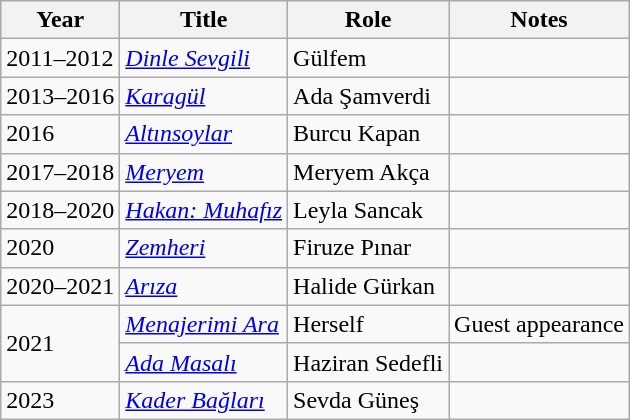<table class="wikitable sortable">
<tr>
<th>Year</th>
<th>Title</th>
<th>Role</th>
<th class="unsortable">Notes</th>
</tr>
<tr>
<td>2011–2012</td>
<td><em><a href='#'>Dinle Sevgili</a></em></td>
<td>Gülfem</td>
<td></td>
</tr>
<tr>
<td>2013–2016</td>
<td><em><a href='#'>Karagül</a></em></td>
<td>Ada Şamverdi</td>
<td></td>
</tr>
<tr>
<td>2016</td>
<td><em><a href='#'>Altınsoylar</a></em></td>
<td>Burcu Kapan</td>
<td></td>
</tr>
<tr>
<td>2017–2018</td>
<td><em><a href='#'>Meryem</a></em></td>
<td>Meryem Akça</td>
<td></td>
</tr>
<tr>
<td>2018–2020</td>
<td><em><a href='#'>Hakan: Muhafız</a></em></td>
<td>Leyla Sancak</td>
<td></td>
</tr>
<tr>
<td>2020</td>
<td><em><a href='#'>Zemheri</a></em></td>
<td>Firuze Pınar</td>
<td></td>
</tr>
<tr>
<td>2020–2021</td>
<td><em><a href='#'>Arıza</a></em></td>
<td>Halide Gürkan</td>
<td></td>
</tr>
<tr>
<td rowspan="2">2021</td>
<td><em><a href='#'>Menajerimi Ara</a></em></td>
<td>Herself</td>
<td>Guest appearance</td>
</tr>
<tr>
<td><em><a href='#'>Ada Masalı</a></em></td>
<td>Haziran Sedefli</td>
<td></td>
</tr>
<tr>
<td>2023</td>
<td><em><a href='#'>Kader Bağları</a></em></td>
<td>Sevda Güneş</td>
<td></td>
</tr>
</table>
